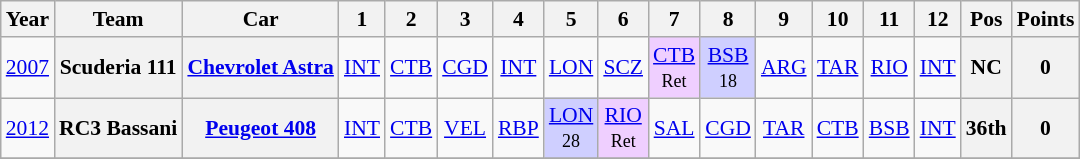<table class="wikitable" border="1" style="text-align:center; font-size:90%;">
<tr>
<th>Year</th>
<th>Team</th>
<th>Car</th>
<th>1</th>
<th>2</th>
<th>3</th>
<th>4</th>
<th>5</th>
<th>6</th>
<th>7</th>
<th>8</th>
<th>9</th>
<th>10</th>
<th>11</th>
<th>12</th>
<th>Pos</th>
<th>Points</th>
</tr>
<tr>
<td><a href='#'>2007</a></td>
<th>Scuderia 111</th>
<th><a href='#'>Chevrolet Astra</a></th>
<td><a href='#'>INT</a><br><small></small></td>
<td><a href='#'>CTB</a><br><small></small></td>
<td><a href='#'>CGD</a><br><small></small></td>
<td><a href='#'>INT</a><br><small></small></td>
<td><a href='#'>LON</a><br><small></small></td>
<td><a href='#'>SCZ</a><br><small></small></td>
<td style="background:#efcfff;"><a href='#'>CTB</a><br><small>Ret</small></td>
<td style="background:#cfcfff;"><a href='#'>BSB</a><br><small>18</small></td>
<td><a href='#'>ARG</a><br><small></small></td>
<td><a href='#'>TAR</a><br><small></small></td>
<td><a href='#'>RIO</a><br><small></small></td>
<td><a href='#'>INT</a><br><small></small></td>
<th>NC</th>
<th>0</th>
</tr>
<tr>
<td><a href='#'>2012</a></td>
<th>RC3 Bassani</th>
<th><a href='#'>Peugeot 408</a></th>
<td><a href='#'>INT</a><br><small></small></td>
<td><a href='#'>CTB</a><br><small></small></td>
<td><a href='#'>VEL</a><br><small></small></td>
<td><a href='#'>RBP</a><br><small></small></td>
<td style="background:#cfcfff;"><a href='#'>LON</a><br><small>28</small></td>
<td style="background:#efcfff;"><a href='#'>RIO</a><br><small>Ret</small></td>
<td><a href='#'>SAL</a><br><small></small></td>
<td><a href='#'>CGD</a><br><small></small></td>
<td><a href='#'>TAR</a><br><small></small></td>
<td><a href='#'>CTB</a><br><small></small></td>
<td><a href='#'>BSB</a><br><small></small></td>
<td><a href='#'>INT</a><br><small></small></td>
<th>36th</th>
<th>0</th>
</tr>
<tr>
</tr>
</table>
